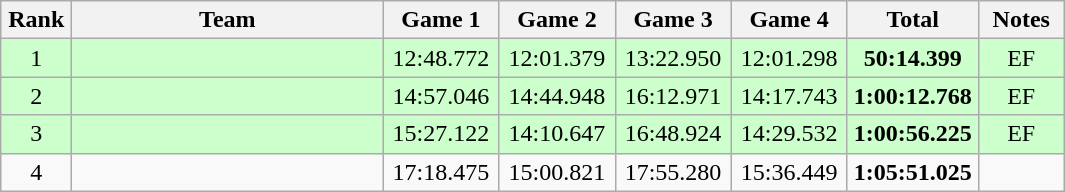<table class=wikitable style="text-align:center">
<tr>
<th width=40>Rank</th>
<th width=200>Team</th>
<th width=70>Game 1</th>
<th width=70>Game 2</th>
<th width=70>Game 3</th>
<th width=70>Game 4</th>
<th width=80>Total</th>
<th width=50>Notes</th>
</tr>
<tr bgcolor="#ccffcc">
<td>1</td>
<td align=left></td>
<td>12:48.772</td>
<td>12:01.379</td>
<td>13:22.950</td>
<td>12:01.298</td>
<td><strong>50:14.399</strong></td>
<td>EF</td>
</tr>
<tr bgcolor="#ccffcc">
<td>2</td>
<td align=left></td>
<td>14:57.046</td>
<td>14:44.948</td>
<td>16:12.971</td>
<td>14:17.743</td>
<td><strong>1:00:12.768</strong></td>
<td>EF</td>
</tr>
<tr bgcolor="#ccffcc">
<td>3</td>
<td align=left></td>
<td>15:27.122</td>
<td>14:10.647</td>
<td>16:48.924</td>
<td>14:29.532</td>
<td><strong>1:00:56.225</strong></td>
<td>EF</td>
</tr>
<tr>
<td>4</td>
<td align=left></td>
<td>17:18.475</td>
<td>15:00.821</td>
<td>17:55.280</td>
<td>15:36.449</td>
<td><strong>1:05:51.025</strong></td>
<td></td>
</tr>
</table>
